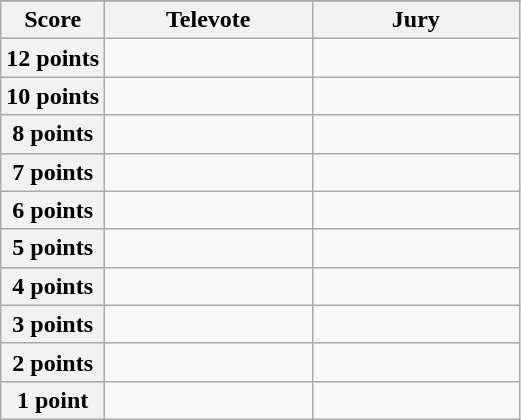<table class="wikitable">
<tr>
</tr>
<tr>
<th scope="col" width="20%">Score</th>
<th scope="col" width="40%">Televote</th>
<th scope="col" width="40%">Jury</th>
</tr>
<tr>
<th scope="row">12 points</th>
<td></td>
<td></td>
</tr>
<tr>
<th scope="row">10 points</th>
<td></td>
<td></td>
</tr>
<tr>
<th scope="row">8 points</th>
<td></td>
<td></td>
</tr>
<tr>
<th scope="row">7 points</th>
<td></td>
<td></td>
</tr>
<tr>
<th scope="row">6 points</th>
<td></td>
<td></td>
</tr>
<tr>
<th scope="row">5 points</th>
<td></td>
<td></td>
</tr>
<tr>
<th scope="row">4 points</th>
<td></td>
<td></td>
</tr>
<tr>
<th scope="row">3 points</th>
<td></td>
<td></td>
</tr>
<tr>
<th scope="row">2 points</th>
<td></td>
<td></td>
</tr>
<tr>
<th scope="row">1 point</th>
<td></td>
<td></td>
</tr>
</table>
